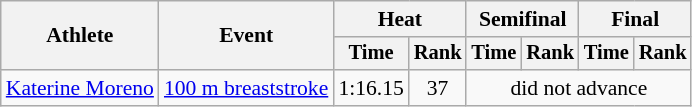<table class=wikitable style="font-size:90%">
<tr>
<th rowspan="2">Athlete</th>
<th rowspan="2">Event</th>
<th colspan="2">Heat</th>
<th colspan="2">Semifinal</th>
<th colspan="2">Final</th>
</tr>
<tr style="font-size:95%">
<th>Time</th>
<th>Rank</th>
<th>Time</th>
<th>Rank</th>
<th>Time</th>
<th>Rank</th>
</tr>
<tr align=center>
<td align=left><a href='#'>Katerine Moreno</a></td>
<td align=left><a href='#'>100 m breaststroke</a></td>
<td>1:16.15</td>
<td>37</td>
<td colspan=4>did not advance</td>
</tr>
</table>
